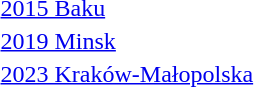<table>
<tr valign="center">
<td><a href='#'>2015 Baku</a><br></td>
<td></td>
<td></td>
<td></td>
</tr>
<tr valign="center">
<td><a href='#'>2019 Minsk</a><br></td>
<td></td>
<td></td>
<td></td>
</tr>
<tr valign="center">
<td><a href='#'>2023 Kraków-Małopolska</a><br></td>
<td></td>
<td></td>
<td></td>
</tr>
</table>
